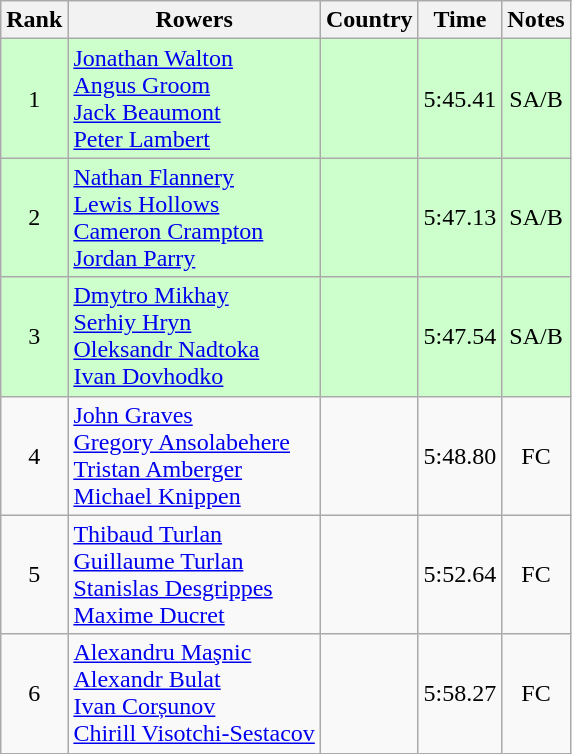<table class="wikitable" style="text-align:center">
<tr>
<th>Rank</th>
<th>Rowers</th>
<th>Country</th>
<th>Time</th>
<th>Notes</th>
</tr>
<tr bgcolor=ccffcc>
<td>1</td>
<td align="left"><a href='#'>Jonathan Walton</a><br><a href='#'>Angus Groom</a><br><a href='#'>Jack Beaumont</a><br><a href='#'>Peter Lambert</a></td>
<td align="left"></td>
<td>5:45.41</td>
<td>SA/B</td>
</tr>
<tr bgcolor=ccffcc>
<td>2</td>
<td align="left"><a href='#'>Nathan Flannery</a><br><a href='#'>Lewis Hollows</a><br><a href='#'>Cameron Crampton</a><br><a href='#'>Jordan Parry</a></td>
<td align="left"></td>
<td>5:47.13</td>
<td>SA/B</td>
</tr>
<tr bgcolor=ccffcc>
<td>3</td>
<td align="left"><a href='#'>Dmytro Mikhay</a><br><a href='#'>Serhiy Hryn</a><br><a href='#'>Oleksandr Nadtoka</a><br><a href='#'>Ivan Dovhodko</a></td>
<td align="left"></td>
<td>5:47.54</td>
<td>SA/B</td>
</tr>
<tr>
<td>4</td>
<td align="left"><a href='#'>John Graves</a><br><a href='#'>Gregory Ansolabehere</a><br><a href='#'>Tristan Amberger</a><br><a href='#'>Michael Knippen</a></td>
<td align="left"></td>
<td>5:48.80</td>
<td>FC</td>
</tr>
<tr>
<td>5</td>
<td align="left"><a href='#'>Thibaud Turlan</a><br><a href='#'>Guillaume Turlan</a><br><a href='#'>Stanislas Desgrippes</a><br><a href='#'>Maxime Ducret</a></td>
<td align="left"></td>
<td>5:52.64</td>
<td>FC</td>
</tr>
<tr>
<td>6</td>
<td align="left"><a href='#'>Alexandru Maşnic</a><br><a href='#'>Alexandr Bulat</a><br><a href='#'>Ivan Corșunov</a><br><a href='#'>Chirill Visotchi-Sestacov</a></td>
<td align="left"></td>
<td>5:58.27</td>
<td>FC</td>
</tr>
</table>
